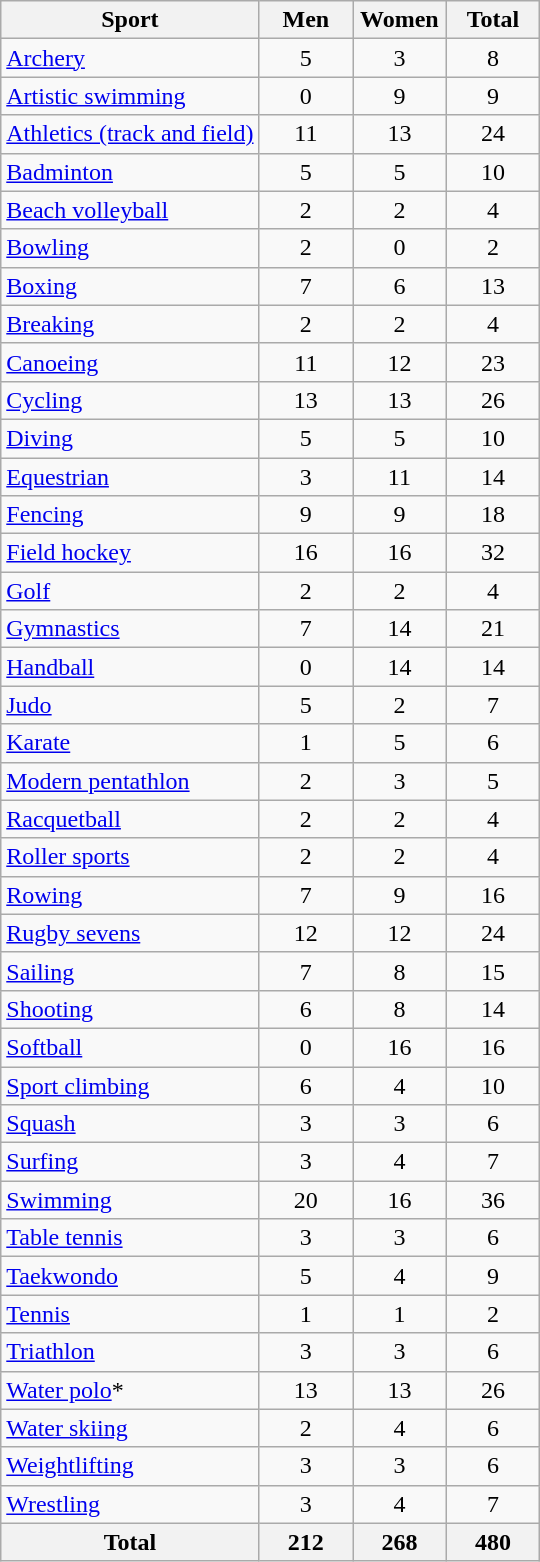<table class="wikitable sortable" style="text-align:center;">
<tr>
<th width=140>Sport</th>
<th width=55>Men</th>
<th width=55>Women</th>
<th width=55>Total</th>
</tr>
<tr>
<td align=left><a href='#'>Archery</a></td>
<td>5</td>
<td>3</td>
<td>8</td>
</tr>
<tr>
<td align=left><a href='#'>Artistic swimming</a></td>
<td>0</td>
<td>9</td>
<td>9</td>
</tr>
<tr>
<td align=left nowrap><a href='#'>Athletics (track and field)</a></td>
<td>11</td>
<td>13</td>
<td>24</td>
</tr>
<tr>
<td align=left><a href='#'>Badminton</a></td>
<td>5</td>
<td>5</td>
<td>10</td>
</tr>
<tr>
<td align=left><a href='#'>Beach volleyball</a></td>
<td>2</td>
<td>2</td>
<td>4</td>
</tr>
<tr>
<td align=left><a href='#'>Bowling</a></td>
<td>2</td>
<td>0</td>
<td>2</td>
</tr>
<tr>
<td align=left><a href='#'>Boxing</a></td>
<td>7</td>
<td>6</td>
<td>13</td>
</tr>
<tr>
<td align=left><a href='#'>Breaking</a></td>
<td>2</td>
<td>2</td>
<td>4</td>
</tr>
<tr>
<td align=left><a href='#'>Canoeing</a></td>
<td>11</td>
<td>12</td>
<td>23</td>
</tr>
<tr>
<td align=left><a href='#'>Cycling</a></td>
<td>13</td>
<td>13</td>
<td>26</td>
</tr>
<tr>
<td align=left><a href='#'>Diving</a></td>
<td>5</td>
<td>5</td>
<td>10</td>
</tr>
<tr>
<td align=left><a href='#'>Equestrian</a></td>
<td>3</td>
<td>11</td>
<td>14</td>
</tr>
<tr>
<td align=left><a href='#'>Fencing</a></td>
<td>9</td>
<td>9</td>
<td>18</td>
</tr>
<tr>
<td align=left><a href='#'>Field hockey</a></td>
<td>16</td>
<td>16</td>
<td>32</td>
</tr>
<tr>
<td align=left><a href='#'>Golf</a></td>
<td>2</td>
<td>2</td>
<td>4</td>
</tr>
<tr>
<td align=left><a href='#'>Gymnastics</a></td>
<td>7</td>
<td>14</td>
<td>21</td>
</tr>
<tr>
<td align=left><a href='#'>Handball</a></td>
<td>0</td>
<td>14</td>
<td>14</td>
</tr>
<tr>
<td align=left><a href='#'>Judo</a></td>
<td>5</td>
<td>2</td>
<td>7</td>
</tr>
<tr>
<td align=left><a href='#'>Karate</a></td>
<td>1</td>
<td>5</td>
<td>6</td>
</tr>
<tr>
<td align=left><a href='#'>Modern pentathlon</a></td>
<td>2</td>
<td>3</td>
<td>5</td>
</tr>
<tr>
<td align=left><a href='#'>Racquetball</a></td>
<td>2</td>
<td>2</td>
<td>4</td>
</tr>
<tr>
<td align=left><a href='#'>Roller sports</a></td>
<td>2</td>
<td>2</td>
<td>4</td>
</tr>
<tr>
<td align=left><a href='#'>Rowing</a></td>
<td>7</td>
<td>9</td>
<td>16</td>
</tr>
<tr>
<td align=left><a href='#'>Rugby sevens</a></td>
<td>12</td>
<td>12</td>
<td>24</td>
</tr>
<tr>
<td align=left><a href='#'>Sailing</a></td>
<td>7</td>
<td>8</td>
<td>15</td>
</tr>
<tr>
<td align=left><a href='#'>Shooting</a></td>
<td>6</td>
<td>8</td>
<td>14</td>
</tr>
<tr>
<td align=left><a href='#'>Softball</a></td>
<td>0</td>
<td>16</td>
<td>16</td>
</tr>
<tr>
<td align=left><a href='#'>Sport climbing</a></td>
<td>6</td>
<td>4</td>
<td>10</td>
</tr>
<tr>
<td align=left><a href='#'>Squash</a></td>
<td>3</td>
<td>3</td>
<td>6</td>
</tr>
<tr>
<td align=left><a href='#'>Surfing</a></td>
<td>3</td>
<td>4</td>
<td>7</td>
</tr>
<tr>
<td align=left><a href='#'>Swimming</a></td>
<td>20</td>
<td>16</td>
<td>36</td>
</tr>
<tr>
<td align=left><a href='#'>Table tennis</a></td>
<td>3</td>
<td>3</td>
<td>6</td>
</tr>
<tr>
<td align=left><a href='#'>Taekwondo</a></td>
<td>5</td>
<td>4</td>
<td>9</td>
</tr>
<tr>
<td align=left><a href='#'>Tennis</a></td>
<td>1</td>
<td>1</td>
<td>2</td>
</tr>
<tr>
<td align=left><a href='#'>Triathlon</a></td>
<td>3</td>
<td>3</td>
<td>6</td>
</tr>
<tr>
<td align=left><a href='#'>Water polo</a>*</td>
<td>13</td>
<td>13</td>
<td>26</td>
</tr>
<tr>
<td align=left><a href='#'>Water skiing</a></td>
<td>2</td>
<td>4</td>
<td>6</td>
</tr>
<tr>
<td align=left><a href='#'>Weightlifting</a></td>
<td>3</td>
<td>3</td>
<td>6</td>
</tr>
<tr>
<td align=left><a href='#'>Wrestling</a></td>
<td>3</td>
<td>4</td>
<td>7</td>
</tr>
<tr>
<th>Total</th>
<th>212</th>
<th>268</th>
<th>480</th>
</tr>
</table>
